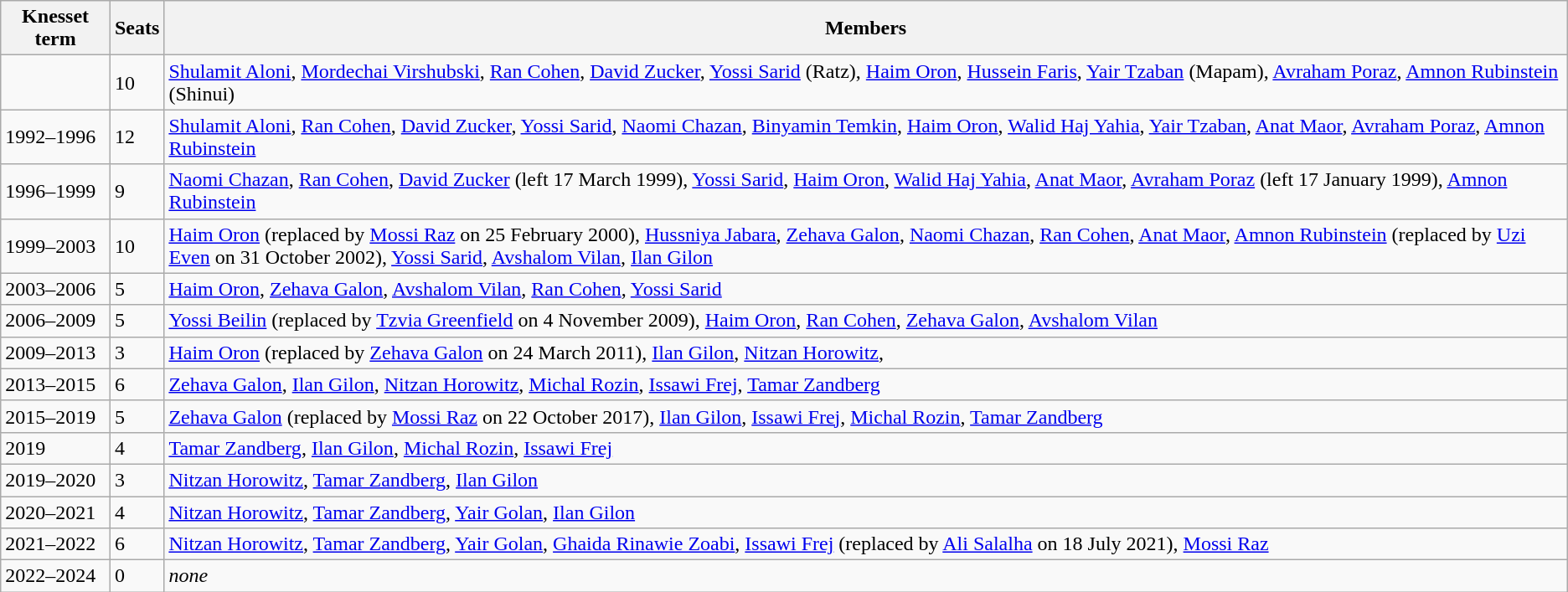<table class="wikitable">
<tr>
<th>Knesset term</th>
<th>Seats</th>
<th>Members</th>
</tr>
<tr>
<td></td>
<td>10</td>
<td><a href='#'>Shulamit Aloni</a>, <a href='#'>Mordechai Virshubski</a>, <a href='#'>Ran Cohen</a>, <a href='#'>David Zucker</a>, <a href='#'>Yossi Sarid</a> (Ratz), <a href='#'>Haim Oron</a>, <a href='#'>Hussein Faris</a>, <a href='#'>Yair Tzaban</a> (Mapam), <a href='#'>Avraham Poraz</a>, <a href='#'>Amnon Rubinstein</a> (Shinui)</td>
</tr>
<tr>
<td>1992–1996</td>
<td>12</td>
<td><a href='#'>Shulamit Aloni</a>, <a href='#'>Ran Cohen</a>, <a href='#'>David Zucker</a>, <a href='#'>Yossi Sarid</a>, <a href='#'>Naomi Chazan</a>, <a href='#'>Binyamin Temkin</a>, <a href='#'>Haim Oron</a>, <a href='#'>Walid Haj Yahia</a>, <a href='#'>Yair Tzaban</a>, <a href='#'>Anat Maor</a>, <a href='#'>Avraham Poraz</a>, <a href='#'>Amnon Rubinstein</a></td>
</tr>
<tr>
<td>1996–1999</td>
<td>9</td>
<td><a href='#'>Naomi Chazan</a>, <a href='#'>Ran Cohen</a>, <a href='#'>David Zucker</a> (left 17 March 1999), <a href='#'>Yossi Sarid</a>, <a href='#'>Haim Oron</a>, <a href='#'>Walid Haj Yahia</a>, <a href='#'>Anat Maor</a>, <a href='#'>Avraham Poraz</a> (left 17 January 1999), <a href='#'>Amnon Rubinstein</a></td>
</tr>
<tr>
<td>1999–2003</td>
<td>10</td>
<td><a href='#'>Haim Oron</a> (replaced by <a href='#'>Mossi Raz</a> on 25 February 2000), <a href='#'>Hussniya Jabara</a>, <a href='#'>Zehava Galon</a>, <a href='#'>Naomi Chazan</a>, <a href='#'>Ran Cohen</a>, <a href='#'>Anat Maor</a>, <a href='#'>Amnon Rubinstein</a> (replaced by <a href='#'>Uzi Even</a> on 31 October 2002), <a href='#'>Yossi Sarid</a>, <a href='#'>Avshalom Vilan</a>, <a href='#'>Ilan Gilon</a></td>
</tr>
<tr>
<td>2003–2006</td>
<td>5</td>
<td><a href='#'>Haim Oron</a>, <a href='#'>Zehava Galon</a>, <a href='#'>Avshalom Vilan</a>, <a href='#'>Ran Cohen</a>, <a href='#'>Yossi Sarid</a></td>
</tr>
<tr>
<td>2006–2009</td>
<td>5</td>
<td><a href='#'>Yossi Beilin</a> (replaced by <a href='#'>Tzvia Greenfield</a> on 4 November 2009), <a href='#'>Haim Oron</a>, <a href='#'>Ran Cohen</a>, <a href='#'>Zehava Galon</a>, <a href='#'>Avshalom Vilan</a></td>
</tr>
<tr>
<td>2009–2013</td>
<td>3</td>
<td><a href='#'>Haim Oron</a> (replaced by <a href='#'>Zehava Galon</a> on 24 March 2011), <a href='#'>Ilan Gilon</a>, <a href='#'>Nitzan Horowitz</a>,</td>
</tr>
<tr>
<td>2013–2015</td>
<td>6</td>
<td><a href='#'>Zehava Galon</a>, <a href='#'>Ilan Gilon</a>, <a href='#'>Nitzan Horowitz</a>, <a href='#'>Michal Rozin</a>, <a href='#'>Issawi Frej</a>, <a href='#'>Tamar Zandberg</a></td>
</tr>
<tr>
<td>2015–2019</td>
<td>5</td>
<td><a href='#'>Zehava Galon</a> (replaced by <a href='#'>Mossi Raz</a> on 22 October 2017), <a href='#'>Ilan Gilon</a>, <a href='#'>Issawi Frej</a>, <a href='#'>Michal Rozin</a>, <a href='#'>Tamar Zandberg</a></td>
</tr>
<tr>
<td>2019</td>
<td>4</td>
<td><a href='#'>Tamar Zandberg</a>, <a href='#'>Ilan Gilon</a>, <a href='#'>Michal Rozin</a>, <a href='#'>Issawi Frej</a></td>
</tr>
<tr>
<td>2019–2020</td>
<td>3</td>
<td><a href='#'>Nitzan Horowitz</a>, <a href='#'>Tamar Zandberg</a>, <a href='#'>Ilan Gilon</a></td>
</tr>
<tr>
<td>2020–2021</td>
<td>4</td>
<td><a href='#'>Nitzan Horowitz</a>, <a href='#'>Tamar Zandberg</a>, <a href='#'>Yair Golan</a>, <a href='#'>Ilan Gilon</a></td>
</tr>
<tr>
<td>2021–2022</td>
<td>6</td>
<td><a href='#'>Nitzan Horowitz</a>, <a href='#'>Tamar Zandberg</a>, <a href='#'>Yair Golan</a>, <a href='#'>Ghaida Rinawie Zoabi</a>, <a href='#'>Issawi Frej</a> (replaced by <a href='#'>Ali Salalha</a> on 18 July 2021), <a href='#'>Mossi Raz</a></td>
</tr>
<tr>
<td>2022–2024</td>
<td>0</td>
<td><em>none</em></td>
</tr>
</table>
